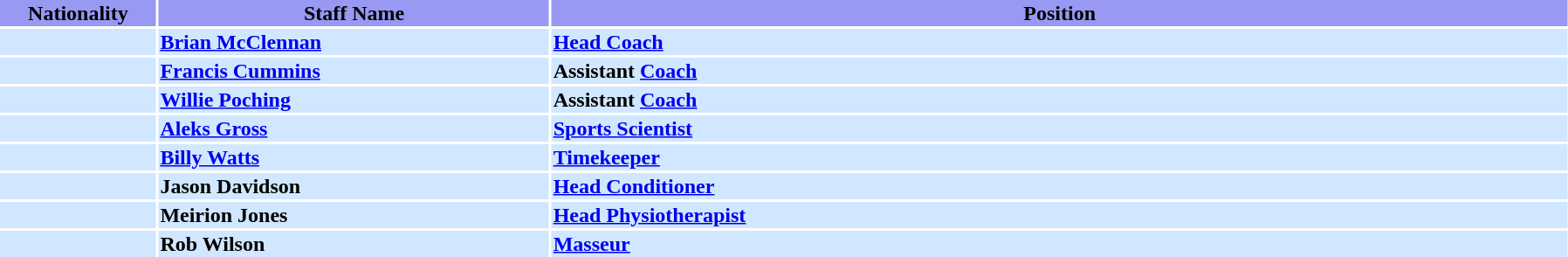<table width=95%>
<tr bgcolor=#9799F3>
<th width=10%>Nationality</th>
<th width=25%>Staff Name</th>
<th !width=5%>Position</th>
</tr>
<tr bgcolor=#D0E7FF>
<td align=center></td>
<td align=centre><strong><a href='#'>Brian McClennan</a></strong></td>
<td align=centre><strong><a href='#'>Head Coach</a></strong></td>
</tr>
<tr bgcolor=#D0E7FF>
<td align=center></td>
<td align=centre><strong><a href='#'>Francis Cummins</a></strong></td>
<td align=centre><strong>Assistant <a href='#'>Coach</a></strong></td>
</tr>
<tr bgcolor=#D0E7FF>
<td align=center></td>
<td align=centre><strong><a href='#'>Willie Poching</a></strong></td>
<td align=centre><strong>Assistant <a href='#'>Coach</a></strong></td>
</tr>
<tr bgcolor=#D0E7FF>
<td align=center></td>
<td align=centre><strong><a href='#'>Aleks Gross</a></strong></td>
<td align=centre><strong><a href='#'>Sports Scientist</a></strong></td>
</tr>
<tr bgcolor=#D0E7FF>
<td align=center></td>
<td align=centre><strong><a href='#'>Billy Watts</a></strong></td>
<td align=centre><strong><a href='#'>Timekeeper</a></strong></td>
</tr>
<tr bgcolor=#D0E7FF>
<td align=center></td>
<td align=centre><strong>Jason Davidson</strong></td>
<td align=centre><strong><a href='#'>Head Conditioner</a></strong></td>
</tr>
<tr bgcolor=#D0E7FF>
<td align=center></td>
<td align=centre><strong>Meirion Jones</strong></td>
<td align=centre><strong><a href='#'>Head Physiotherapist</a></strong></td>
</tr>
<tr bgcolor=#D0E7FF>
<td align=center></td>
<td align=centre><strong>Rob Wilson</strong></td>
<td align=centre><strong><a href='#'>Masseur</a></strong></td>
</tr>
</table>
